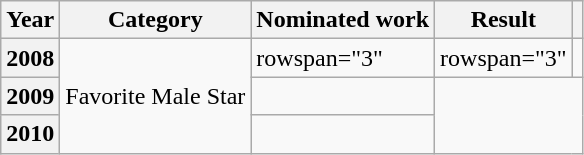<table class="wikitable">
<tr>
<th>Year</th>
<th>Category</th>
<th>Nominated work</th>
<th>Result</th>
<th></th>
</tr>
<tr>
<th scope="row">2008</th>
<td rowspan="3">Favorite Male Star</td>
<td>rowspan="3" </td>
<td>rowspan="3" </td>
<td></td>
</tr>
<tr>
<th scope="row">2009</th>
<td></td>
</tr>
<tr>
<th scope="row">2010</th>
<td></td>
</tr>
</table>
